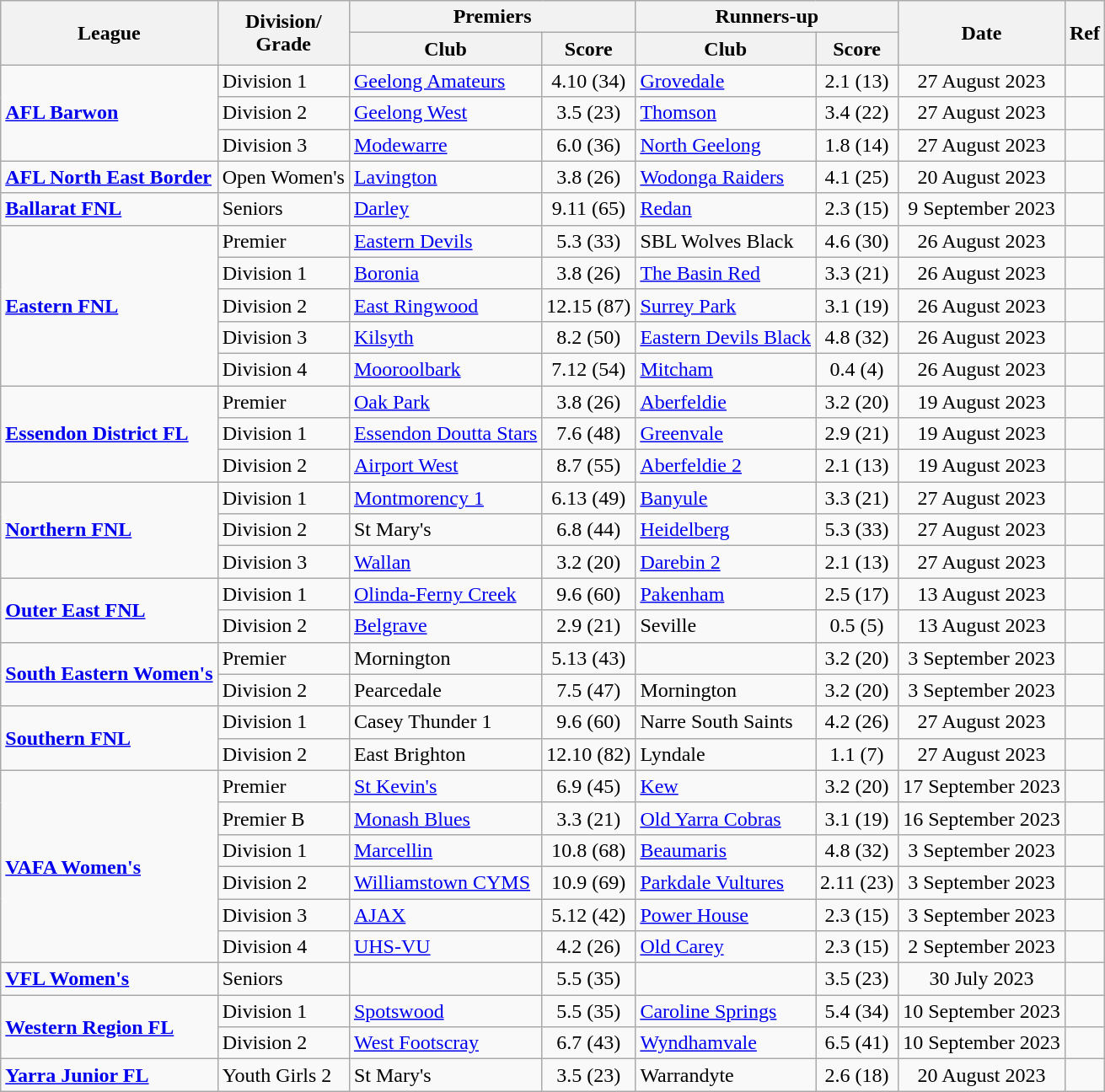<table class="wikitable" style=text-align:center>
<tr>
<th rowspan=2>League</th>
<th rowspan=2>Division/<br>Grade</th>
<th colspan=2>Premiers</th>
<th colspan=2>Runners-up</th>
<th rowspan=2>Date</th>
<th rowspan=2>Ref</th>
</tr>
<tr>
<th>Club</th>
<th>Score</th>
<th>Club</th>
<th>Score</th>
</tr>
<tr>
<td rowspan=3; align=left><strong><a href='#'>AFL Barwon</a></strong></td>
<td align=left>Division 1</td>
<td align=left><a href='#'>Geelong Amateurs</a></td>
<td>4.10 (34)</td>
<td align=left><a href='#'>Grovedale</a></td>
<td>2.1 (13)</td>
<td>27 August 2023</td>
<td></td>
</tr>
<tr>
<td align=left>Division 2</td>
<td align=left><a href='#'>Geelong West</a></td>
<td>3.5 (23)</td>
<td align=left><a href='#'>Thomson</a></td>
<td>3.4 (22)</td>
<td>27 August 2023</td>
<td></td>
</tr>
<tr>
<td align=left>Division 3</td>
<td align=left><a href='#'>Modewarre</a></td>
<td>6.0 (36)</td>
<td align=left><a href='#'>North Geelong</a></td>
<td>1.8 (14)</td>
<td>27 August 2023</td>
<td></td>
</tr>
<tr>
<td align=left><strong><a href='#'>AFL North East Border</a></strong></td>
<td align=left>Open Women's</td>
<td align=left><a href='#'>Lavington</a></td>
<td>3.8 (26)</td>
<td align=left><a href='#'>Wodonga Raiders</a></td>
<td>4.1 (25)</td>
<td>20 August 2023</td>
<td></td>
</tr>
<tr>
<td align=left><strong><a href='#'>Ballarat FNL</a></strong></td>
<td align=left>Seniors</td>
<td align=left><a href='#'>Darley</a></td>
<td>9.11 (65)</td>
<td align=left><a href='#'>Redan</a></td>
<td>2.3 (15)</td>
<td>9 September 2023</td>
<td></td>
</tr>
<tr>
<td rowspan="5" align=left><strong><a href='#'>Eastern FNL</a></strong></td>
<td align=left>Premier</td>
<td align=left><a href='#'>Eastern Devils</a></td>
<td>5.3 (33)</td>
<td align=left>SBL Wolves Black</td>
<td>4.6 (30)</td>
<td>26 August 2023</td>
<td></td>
</tr>
<tr>
<td align=left>Division 1</td>
<td align=left><a href='#'>Boronia</a></td>
<td>3.8 (26)</td>
<td align=left><a href='#'>The Basin Red</a></td>
<td>3.3 (21)</td>
<td>26 August 2023</td>
<td></td>
</tr>
<tr>
<td align=left>Division 2</td>
<td align=left><a href='#'>East Ringwood</a></td>
<td>12.15 (87)</td>
<td align=left><a href='#'>Surrey Park</a></td>
<td>3.1 (19)</td>
<td>26 August 2023</td>
<td></td>
</tr>
<tr>
<td align=left>Division 3</td>
<td align=left><a href='#'>Kilsyth</a></td>
<td>8.2 (50)</td>
<td align=left><a href='#'>Eastern Devils Black</a></td>
<td>4.8 (32)</td>
<td>26 August 2023</td>
<td></td>
</tr>
<tr>
<td align=left>Division 4</td>
<td align=left><a href='#'>Mooroolbark</a></td>
<td>7.12 (54)</td>
<td align=left><a href='#'>Mitcham</a></td>
<td>0.4 (4)</td>
<td>26 August 2023</td>
<td></td>
</tr>
<tr>
<td rowspan=3; align=left><strong><a href='#'>Essendon District FL</a></strong></td>
<td align=left>Premier</td>
<td align=left><a href='#'>Oak Park</a></td>
<td>3.8 (26)</td>
<td align=left><a href='#'>Aberfeldie</a></td>
<td>3.2 (20)</td>
<td>19 August 2023</td>
<td></td>
</tr>
<tr>
<td align=left>Division 1</td>
<td align=left><a href='#'>Essendon Doutta Stars</a></td>
<td>7.6 (48)</td>
<td align=left><a href='#'>Greenvale</a></td>
<td>2.9 (21)</td>
<td>19 August 2023</td>
<td></td>
</tr>
<tr>
<td align=left>Division 2</td>
<td align=left><a href='#'>Airport West</a></td>
<td>8.7 (55)</td>
<td align=left><a href='#'>Aberfeldie 2</a></td>
<td>2.1 (13)</td>
<td>19 August 2023</td>
<td></td>
</tr>
<tr>
<td rowspan=3"; align=left><strong><a href='#'>Northern FNL</a></strong></td>
<td align=left>Division 1</td>
<td align=left><a href='#'>Montmorency 1</a></td>
<td>6.13 (49)</td>
<td align=left><a href='#'>Banyule</a></td>
<td>3.3 (21)</td>
<td>27 August 2023</td>
<td></td>
</tr>
<tr>
<td align=left>Division 2</td>
<td align=left>St Mary's</td>
<td>6.8 (44)</td>
<td align=left><a href='#'>Heidelberg</a></td>
<td>5.3 (33)</td>
<td>27 August 2023</td>
<td></td>
</tr>
<tr>
<td align=left>Division 3</td>
<td align=left><a href='#'>Wallan</a></td>
<td>3.2 (20)</td>
<td align=left><a href='#'>Darebin 2</a></td>
<td>2.1 (13)</td>
<td>27 August 2023</td>
<td></td>
</tr>
<tr>
<td rowspan="2"; align=left><strong><a href='#'>Outer East FNL</a></strong></td>
<td align=left>Division 1</td>
<td align=left><a href='#'>Olinda-Ferny Creek</a></td>
<td>9.6 (60)</td>
<td align=left><a href='#'>Pakenham</a></td>
<td>2.5 (17)</td>
<td>13 August 2023</td>
<td></td>
</tr>
<tr>
<td align=left>Division 2</td>
<td align=left><a href='#'>Belgrave</a></td>
<td>2.9 (21)</td>
<td align=left>Seville</td>
<td>0.5 (5)</td>
<td>13 August 2023</td>
<td></td>
</tr>
<tr>
<td rowspan="2" align=left><strong><a href='#'>South Eastern Women's</a></strong></td>
<td align=left>Premier</td>
<td align=left>Mornington</td>
<td>5.13 (43)</td>
<td align=left></td>
<td>3.2 (20)</td>
<td>3 September 2023</td>
<td></td>
</tr>
<tr>
<td align=left>Division 2</td>
<td align=left>Pearcedale</td>
<td>7.5 (47)</td>
<td align=left>Mornington</td>
<td>3.2 (20)</td>
<td>3 September 2023</td>
<td></td>
</tr>
<tr>
<td rowspan="2"; align=left><strong><a href='#'>Southern FNL</a></strong></td>
<td align=left>Division 1</td>
<td align=left>Casey Thunder 1</td>
<td>9.6 (60)</td>
<td align=left>Narre South Saints</td>
<td>4.2 (26)</td>
<td>27 August 2023</td>
<td></td>
</tr>
<tr>
<td align=left>Division 2</td>
<td align=left>East Brighton</td>
<td>12.10 (82)</td>
<td align=left>Lyndale</td>
<td>1.1 (7)</td>
<td>27 August 2023</td>
<td></td>
</tr>
<tr>
<td rowspan=6; align=left><strong><a href='#'>VAFA Women's</a></strong></td>
<td align=left>Premier</td>
<td align=left><a href='#'>St Kevin's</a></td>
<td>6.9 (45)</td>
<td align=left><a href='#'>Kew</a></td>
<td>3.2 (20)</td>
<td>17 September 2023</td>
<td></td>
</tr>
<tr>
<td align=left>Premier B</td>
<td align=left><a href='#'>Monash Blues</a></td>
<td>3.3 (21)</td>
<td align=left><a href='#'>Old Yarra Cobras</a></td>
<td>3.1 (19)</td>
<td>16 September 2023</td>
<td></td>
</tr>
<tr>
<td align=left>Division 1</td>
<td align=left><a href='#'>Marcellin</a></td>
<td>10.8 (68)</td>
<td align=left><a href='#'>Beaumaris</a></td>
<td>4.8 (32)</td>
<td>3 September 2023</td>
<td></td>
</tr>
<tr>
<td align=left>Division 2</td>
<td align=left><a href='#'>Williamstown CYMS</a></td>
<td>10.9 (69)</td>
<td align=left><a href='#'>Parkdale Vultures</a></td>
<td>2.11 (23)</td>
<td>3 September 2023</td>
<td></td>
</tr>
<tr>
<td align=left>Division 3</td>
<td align=left><a href='#'>AJAX</a></td>
<td>5.12 (42)</td>
<td align=left><a href='#'>Power House</a></td>
<td>2.3 (15)</td>
<td>3 September 2023</td>
<td></td>
</tr>
<tr>
<td align=left>Division 4</td>
<td align=left><a href='#'>UHS-VU</a></td>
<td>4.2 (26)</td>
<td align=left><a href='#'>Old Carey</a></td>
<td>2.3 (15)</td>
<td>2 September 2023</td>
<td></td>
</tr>
<tr>
<td align=left><strong><a href='#'>VFL Women's</a></strong></td>
<td align=left>Seniors</td>
<td align=left></td>
<td>5.5 (35)</td>
<td align=left></td>
<td>3.5 (23)</td>
<td>30 July 2023</td>
<td></td>
</tr>
<tr>
<td rowspan="2" align=left><strong><a href='#'>Western Region FL</a></strong></td>
<td align=left>Division 1</td>
<td align=left><a href='#'>Spotswood</a></td>
<td>5.5 (35)</td>
<td align=left><a href='#'>Caroline Springs</a></td>
<td>5.4 (34)</td>
<td>10 September 2023</td>
<td></td>
</tr>
<tr>
<td align=left>Division 2</td>
<td align=left><a href='#'>West Footscray</a></td>
<td>6.7 (43)</td>
<td align=left><a href='#'>Wyndhamvale</a></td>
<td>6.5 (41)</td>
<td>10 September 2023</td>
<td></td>
</tr>
<tr>
<td align=left><strong><a href='#'>Yarra Junior FL</a></strong></td>
<td align=left>Youth Girls 2</td>
<td align=left>St Mary's</td>
<td>3.5 (23)</td>
<td align=left>Warrandyte</td>
<td>2.6 (18)</td>
<td>20 August 2023</td>
<td></td>
</tr>
</table>
